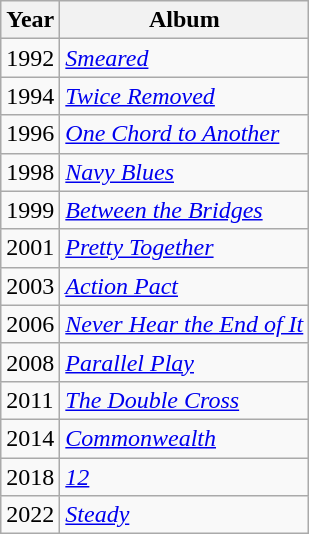<table class="wikitable">
<tr>
<th>Year</th>
<th>Album</th>
</tr>
<tr>
<td>1992</td>
<td><em><a href='#'>Smeared</a></em></td>
</tr>
<tr>
<td>1994</td>
<td><em><a href='#'>Twice Removed</a></em></td>
</tr>
<tr>
<td>1996</td>
<td><em><a href='#'>One Chord to Another</a></em></td>
</tr>
<tr>
<td>1998</td>
<td><em><a href='#'>Navy Blues</a></em></td>
</tr>
<tr>
<td>1999</td>
<td><em><a href='#'>Between the Bridges</a></em></td>
</tr>
<tr>
<td>2001</td>
<td><em><a href='#'>Pretty Together</a></em></td>
</tr>
<tr>
<td>2003</td>
<td><em><a href='#'>Action Pact</a></em></td>
</tr>
<tr>
<td>2006</td>
<td><em><a href='#'>Never Hear the End of It</a></em></td>
</tr>
<tr>
<td>2008</td>
<td><em><a href='#'>Parallel Play</a></em></td>
</tr>
<tr>
<td>2011</td>
<td><em><a href='#'>The Double Cross</a></em></td>
</tr>
<tr>
<td>2014</td>
<td><em><a href='#'>Commonwealth</a></em></td>
</tr>
<tr>
<td>2018</td>
<td><em><a href='#'>12</a></em></td>
</tr>
<tr>
<td>2022</td>
<td><em><a href='#'>Steady</a></em></td>
</tr>
</table>
